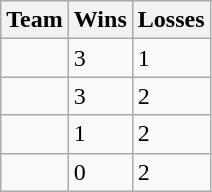<table class=wikitable>
<tr>
<th>Team</th>
<th>Wins</th>
<th>Losses</th>
</tr>
<tr>
<td><strong></strong></td>
<td>3</td>
<td>1</td>
</tr>
<tr>
<td></td>
<td>3</td>
<td>2</td>
</tr>
<tr>
<td></td>
<td>1</td>
<td>2</td>
</tr>
<tr>
<td></td>
<td>0</td>
<td>2</td>
</tr>
</table>
